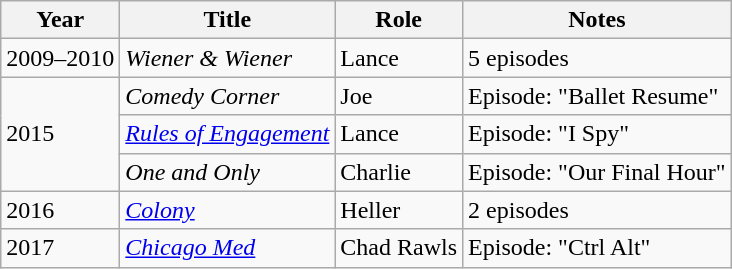<table class="wikitable">
<tr>
<th>Year</th>
<th>Title</th>
<th>Role</th>
<th>Notes</th>
</tr>
<tr>
<td>2009–2010</td>
<td><em>Wiener & Wiener</em></td>
<td>Lance</td>
<td>5 episodes</td>
</tr>
<tr>
<td rowspan="3">2015</td>
<td><em>Comedy Corner</em></td>
<td>Joe</td>
<td>Episode: "Ballet Resume"</td>
</tr>
<tr>
<td><em><a href='#'>Rules of Engagement</a></em></td>
<td>Lance</td>
<td>Episode: "I Spy"</td>
</tr>
<tr>
<td><em>One and Only</em></td>
<td>Charlie</td>
<td>Episode: "Our Final Hour"</td>
</tr>
<tr>
<td>2016</td>
<td><em><a href='#'>Colony</a></em></td>
<td>Heller</td>
<td>2 episodes</td>
</tr>
<tr>
<td>2017</td>
<td><em><a href='#'>Chicago Med</a></em></td>
<td>Chad Rawls</td>
<td>Episode: "Ctrl Alt"</td>
</tr>
</table>
